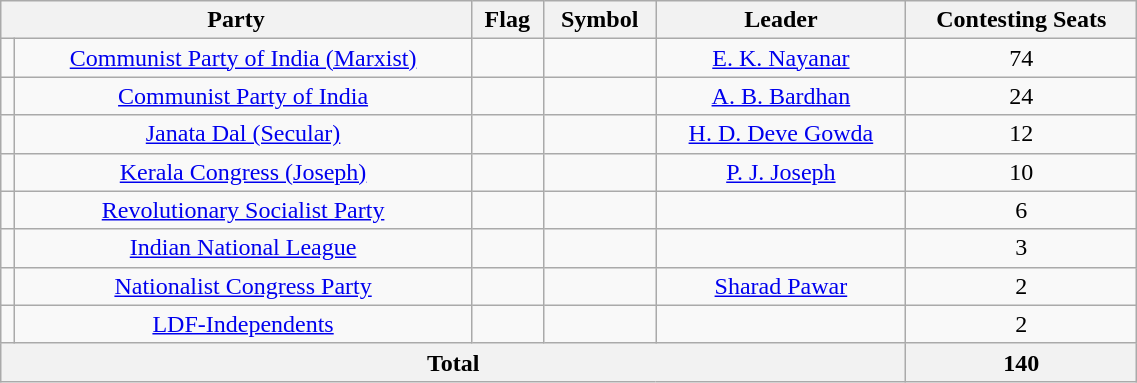<table class="wikitable" width="60%" style="text-align:center">
<tr>
<th colspan="2">Party</th>
<th>Flag</th>
<th>Symbol</th>
<th>Leader</th>
<th>Contesting Seats</th>
</tr>
<tr>
<td></td>
<td><a href='#'>Communist Party of India (Marxist)</a></td>
<td></td>
<td></td>
<td><a href='#'>E. K. Nayanar</a></td>
<td>74</td>
</tr>
<tr>
<td></td>
<td><a href='#'>Communist Party of India</a></td>
<td></td>
<td></td>
<td><a href='#'>A. B. Bardhan</a></td>
<td>24</td>
</tr>
<tr>
<td></td>
<td><a href='#'>Janata Dal (Secular)</a></td>
<td></td>
<td></td>
<td><a href='#'>H. D. Deve Gowda</a></td>
<td>12</td>
</tr>
<tr>
<td></td>
<td><a href='#'>Kerala Congress (Joseph)</a></td>
<td></td>
<td></td>
<td><a href='#'>P. J. Joseph</a></td>
<td>10</td>
</tr>
<tr>
<td></td>
<td><a href='#'>Revolutionary Socialist Party</a></td>
<td></td>
<td></td>
<td></td>
<td>6</td>
</tr>
<tr>
<td></td>
<td><a href='#'>Indian National League</a></td>
<td></td>
<td></td>
<td></td>
<td>3</td>
</tr>
<tr>
<td></td>
<td><a href='#'>Nationalist Congress Party</a></td>
<td></td>
<td></td>
<td><a href='#'>Sharad Pawar</a></td>
<td>2</td>
</tr>
<tr>
<td></td>
<td><a href='#'>LDF-Independents</a></td>
<td></td>
<td></td>
<td></td>
<td>2</td>
</tr>
<tr>
<th colspan=5>Total</th>
<th>140</th>
</tr>
</table>
